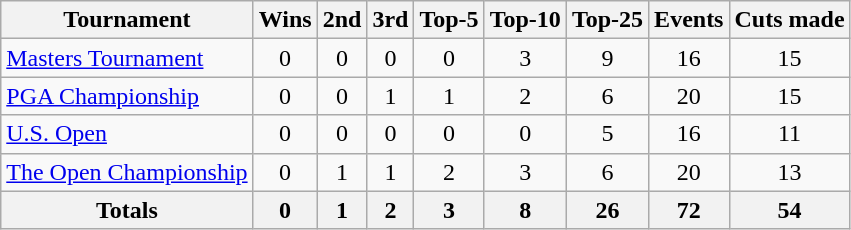<table class=wikitable style=text-align:center>
<tr>
<th>Tournament</th>
<th>Wins</th>
<th>2nd</th>
<th>3rd</th>
<th>Top-5</th>
<th>Top-10</th>
<th>Top-25</th>
<th>Events</th>
<th>Cuts made</th>
</tr>
<tr>
<td align=left><a href='#'>Masters Tournament</a></td>
<td>0</td>
<td>0</td>
<td>0</td>
<td>0</td>
<td>3</td>
<td>9</td>
<td>16</td>
<td>15</td>
</tr>
<tr>
<td align=left><a href='#'>PGA Championship</a></td>
<td>0</td>
<td>0</td>
<td>1</td>
<td>1</td>
<td>2</td>
<td>6</td>
<td>20</td>
<td>15</td>
</tr>
<tr>
<td align=left><a href='#'>U.S. Open</a></td>
<td>0</td>
<td>0</td>
<td>0</td>
<td>0</td>
<td>0</td>
<td>5</td>
<td>16</td>
<td>11</td>
</tr>
<tr>
<td align=left><a href='#'>The Open Championship</a></td>
<td>0</td>
<td>1</td>
<td>1</td>
<td>2</td>
<td>3</td>
<td>6</td>
<td>20</td>
<td>13</td>
</tr>
<tr>
<th>Totals</th>
<th>0</th>
<th>1</th>
<th>2</th>
<th>3</th>
<th>8</th>
<th>26</th>
<th>72</th>
<th>54</th>
</tr>
</table>
